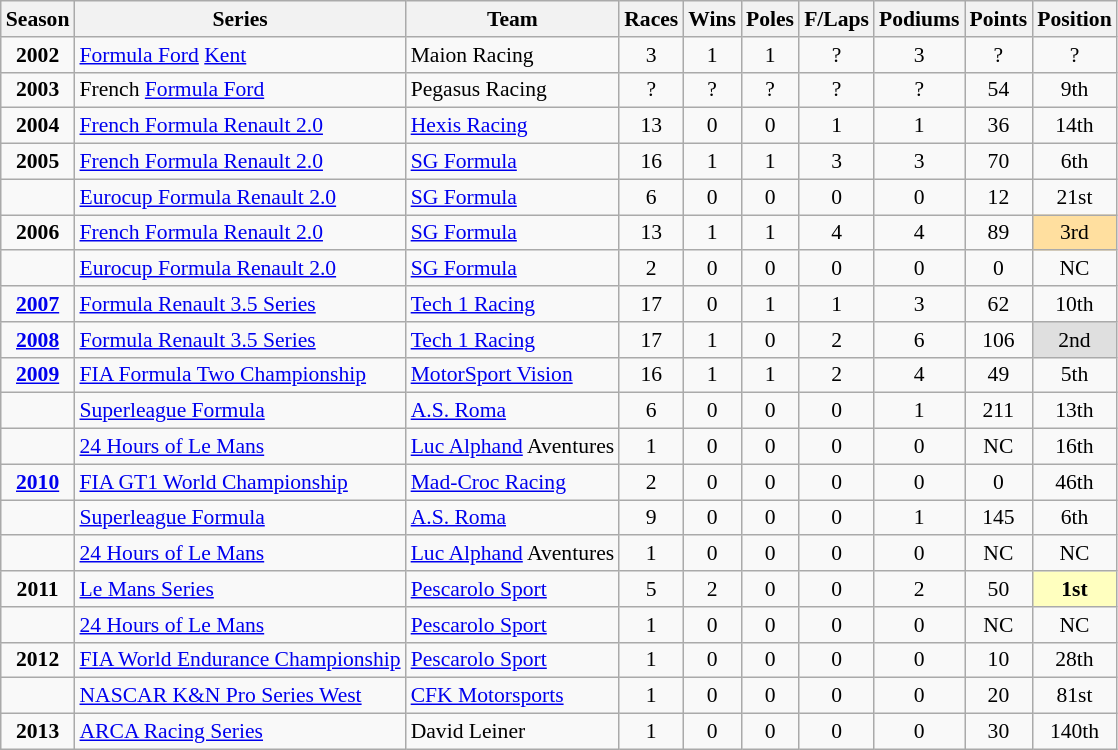<table class="wikitable" style="font-size: 90%;">
<tr>
<th>Season</th>
<th>Series</th>
<th>Team</th>
<th>Races</th>
<th>Wins</th>
<th>Poles</th>
<th>F/Laps</th>
<th>Podiums</th>
<th>Points</th>
<th>Position</th>
</tr>
<tr>
<td align="center"><strong>2002</strong></td>
<td><a href='#'>Formula Ford</a> <a href='#'>Kent</a></td>
<td>Maion Racing</td>
<td align="center">3</td>
<td align="center">1</td>
<td align="center">1</td>
<td align="center">?</td>
<td align="center">3</td>
<td align="center">?</td>
<td align="center">?</td>
</tr>
<tr>
<td align="center"><strong>2003</strong></td>
<td>French <a href='#'>Formula Ford</a></td>
<td>Pegasus Racing</td>
<td align="center">?</td>
<td align="center">?</td>
<td align="center">?</td>
<td align="center">?</td>
<td align="center">?</td>
<td align="center">54</td>
<td align="center">9th</td>
</tr>
<tr>
<td align="center"><strong>2004</strong></td>
<td><a href='#'>French Formula Renault 2.0</a></td>
<td><a href='#'>Hexis Racing</a></td>
<td align="center">13</td>
<td align="center">0</td>
<td align="center">0</td>
<td align="center">1</td>
<td align="center">1</td>
<td align="center">36</td>
<td align="center">14th</td>
</tr>
<tr>
<td align="center"><strong>2005</strong></td>
<td><a href='#'>French Formula Renault 2.0</a></td>
<td><a href='#'>SG Formula</a></td>
<td align="center">16</td>
<td align="center">1</td>
<td align="center">1</td>
<td align="center">3</td>
<td align="center">3</td>
<td align="center">70</td>
<td align="center">6th</td>
</tr>
<tr>
<td></td>
<td><a href='#'>Eurocup Formula Renault 2.0</a></td>
<td><a href='#'>SG Formula</a></td>
<td align="center">6</td>
<td align="center">0</td>
<td align="center">0</td>
<td align="center">0</td>
<td align="center">0</td>
<td align="center">12</td>
<td align="center">21st</td>
</tr>
<tr>
<td align="center"><strong>2006</strong></td>
<td><a href='#'>French Formula Renault 2.0</a></td>
<td><a href='#'>SG Formula</a></td>
<td align="center">13</td>
<td align="center">1</td>
<td align="center">1</td>
<td align="center">4</td>
<td align="center">4</td>
<td align="center">89</td>
<td align="center" style="background:#FFDF9F;">3rd</td>
</tr>
<tr>
<td></td>
<td><a href='#'>Eurocup Formula Renault 2.0</a></td>
<td><a href='#'>SG Formula</a></td>
<td align="center">2</td>
<td align="center">0</td>
<td align="center">0</td>
<td align="center">0</td>
<td align="center">0</td>
<td align="center">0</td>
<td align="center">NC</td>
</tr>
<tr>
<td align="center"><strong><a href='#'>2007</a></strong></td>
<td><a href='#'>Formula Renault 3.5 Series</a></td>
<td><a href='#'>Tech 1 Racing</a></td>
<td align="center">17</td>
<td align="center">0</td>
<td align="center">1</td>
<td align="center">1</td>
<td align="center">3</td>
<td align="center">62</td>
<td align="center">10th</td>
</tr>
<tr>
<td align="center"><strong><a href='#'>2008</a></strong></td>
<td><a href='#'>Formula Renault 3.5 Series</a></td>
<td><a href='#'>Tech 1 Racing</a></td>
<td align="center">17</td>
<td align="center">1</td>
<td align="center">0</td>
<td align="center">2</td>
<td align="center">6</td>
<td align="center">106</td>
<td align="center" style="background:#DFDFDF;">2nd</td>
</tr>
<tr>
<td align="center"><strong><a href='#'>2009</a></strong></td>
<td><a href='#'>FIA Formula Two Championship</a></td>
<td><a href='#'>MotorSport Vision</a></td>
<td align="center">16</td>
<td align="center">1</td>
<td align="center">1</td>
<td align="center">2</td>
<td align="center">4</td>
<td align="center">49</td>
<td align="center">5th</td>
</tr>
<tr>
<td></td>
<td><a href='#'>Superleague Formula</a></td>
<td><a href='#'>A.S. Roma</a></td>
<td align="center">6</td>
<td align="center">0</td>
<td align="center">0</td>
<td align="center">0</td>
<td align="center">1</td>
<td align="center">211</td>
<td align="center">13th</td>
</tr>
<tr>
<td></td>
<td><a href='#'>24 Hours of Le Mans</a></td>
<td><a href='#'>Luc Alphand</a> Aventures</td>
<td align="center">1</td>
<td align="center">0</td>
<td align="center">0</td>
<td align="center">0</td>
<td align="center">0</td>
<td align="center">NC</td>
<td align="center">16th</td>
</tr>
<tr>
<td align="center"><strong><a href='#'>2010</a></strong></td>
<td><a href='#'>FIA GT1 World Championship</a></td>
<td><a href='#'>Mad-Croc Racing</a></td>
<td align="center">2</td>
<td align="center">0</td>
<td align="center">0</td>
<td align="center">0</td>
<td align="center">0</td>
<td align="center">0</td>
<td align="center">46th</td>
</tr>
<tr>
<td></td>
<td><a href='#'>Superleague Formula</a></td>
<td><a href='#'>A.S. Roma</a></td>
<td align="center">9</td>
<td align="center">0</td>
<td align="center">0</td>
<td align="center">0</td>
<td align="center">1</td>
<td align="center">145</td>
<td align="center">6th</td>
</tr>
<tr>
<td></td>
<td><a href='#'>24 Hours of Le Mans</a></td>
<td><a href='#'>Luc Alphand</a> Aventures</td>
<td align="center">1</td>
<td align="center">0</td>
<td align="center">0</td>
<td align="center">0</td>
<td align="center">0</td>
<td align="center">NC</td>
<td align="center">NC</td>
</tr>
<tr>
<td align="center"><strong>2011</strong></td>
<td><a href='#'>Le Mans Series</a></td>
<td><a href='#'>Pescarolo Sport</a></td>
<td align="center">5</td>
<td align="center">2</td>
<td align="center">0</td>
<td align="center">0</td>
<td align="center">2</td>
<td align="center">50</td>
<td align="center" style="background:#ffffbf;"><strong>1st</strong></td>
</tr>
<tr>
<td></td>
<td><a href='#'>24 Hours of Le Mans</a></td>
<td><a href='#'>Pescarolo Sport</a></td>
<td align="center">1</td>
<td align="center">0</td>
<td align="center">0</td>
<td align="center">0</td>
<td align="center">0</td>
<td align="center">NC</td>
<td align="center">NC</td>
</tr>
<tr>
<td align="center"><strong>2012</strong></td>
<td><a href='#'>FIA World Endurance Championship</a></td>
<td><a href='#'>Pescarolo Sport</a></td>
<td align="center">1</td>
<td align="center">0</td>
<td align="center">0</td>
<td align="center">0</td>
<td align="center">0</td>
<td align="center">10</td>
<td align="center">28th</td>
</tr>
<tr>
<td></td>
<td><a href='#'>NASCAR K&N Pro Series West</a></td>
<td><a href='#'>CFK Motorsports</a></td>
<td align="center">1</td>
<td align="center">0</td>
<td align="center">0</td>
<td align="center">0</td>
<td align="center">0</td>
<td align="center">20</td>
<td align="center">81st</td>
</tr>
<tr>
<td align="center"><strong>2013</strong></td>
<td><a href='#'>ARCA Racing Series</a></td>
<td>David Leiner</td>
<td align="center">1</td>
<td align="center">0</td>
<td align="center">0</td>
<td align="center">0</td>
<td align="center">0</td>
<td align="center">30</td>
<td align="center">140th</td>
</tr>
</table>
